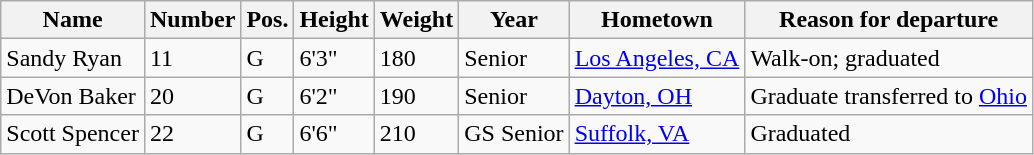<table class="wikitable sortable" border="1">
<tr>
<th>Name</th>
<th>Number</th>
<th>Pos.</th>
<th>Height</th>
<th>Weight</th>
<th>Year</th>
<th>Hometown</th>
<th class="unsortable">Reason for departure</th>
</tr>
<tr>
<td>Sandy Ryan</td>
<td>11</td>
<td>G</td>
<td>6'3"</td>
<td>180</td>
<td>Senior</td>
<td><a href='#'>Los Angeles, CA</a></td>
<td>Walk-on; graduated</td>
</tr>
<tr>
<td>DeVon Baker</td>
<td>20</td>
<td>G</td>
<td>6'2"</td>
<td>190</td>
<td>Senior</td>
<td><a href='#'>Dayton, OH</a></td>
<td>Graduate transferred to <a href='#'>Ohio</a></td>
</tr>
<tr>
<td>Scott Spencer</td>
<td>22</td>
<td>G</td>
<td>6'6"</td>
<td>210</td>
<td>GS Senior</td>
<td><a href='#'>Suffolk, VA</a></td>
<td>Graduated</td>
</tr>
</table>
